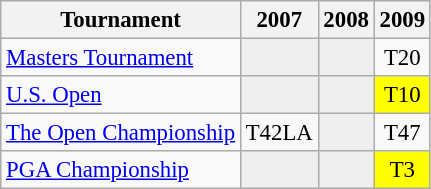<table class="wikitable" style="font-size:95%;text-align:center;">
<tr>
<th>Tournament</th>
<th>2007</th>
<th>2008</th>
<th>2009</th>
</tr>
<tr>
<td align=left><a href='#'>Masters Tournament</a></td>
<td style="background:#eeeeee;"></td>
<td style="background:#eeeeee;"></td>
<td>T20</td>
</tr>
<tr>
<td align=left><a href='#'>U.S. Open</a></td>
<td style="background:#eeeeee;"></td>
<td style="background:#eeeeee;"></td>
<td style="background:yellow;">T10</td>
</tr>
<tr>
<td align=left><a href='#'>The Open Championship</a></td>
<td>T42<span>LA</span></td>
<td style="background:#eeeeee;"></td>
<td>T47</td>
</tr>
<tr>
<td align=left><a href='#'>PGA Championship</a></td>
<td style="background:#eeeeee;"></td>
<td style="background:#eeeeee;"></td>
<td style="background:yellow;">T3</td>
</tr>
</table>
